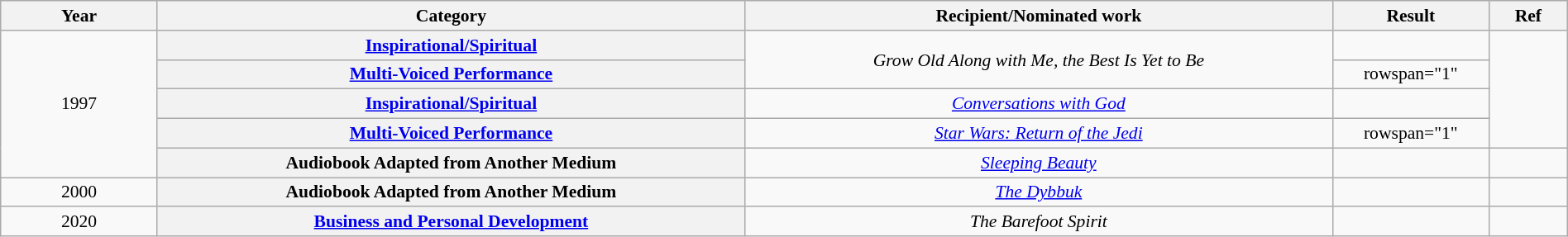<table class="wikitable plainrowheaders" style="font-size: 90%; text-align:center" width=100%>
<tr>
<th scope="col" width="10%">Year</th>
<th scope="col" width="37.5%">Category</th>
<th scope="col" width="37.5%">Recipient/Nominated work</th>
<th scope="col" width="10%">Result</th>
<th scope="col" width="5%">Ref</th>
</tr>
<tr>
<td rowspan="5">1997</td>
<th scope="row" style="text-align:center"><a href='#'>Inspirational/Spiritual</a></th>
<td rowspan="2"><em>Grow Old Along with Me, the Best Is Yet to Be</em></td>
<td></td>
<td rowspan="4"></td>
</tr>
<tr>
<th scope="row" style="text-align:center"><a href='#'>Multi-Voiced Performance</a></th>
<td>rowspan="1"</td>
</tr>
<tr>
<th scope="row" style="text-align:center"><a href='#'>Inspirational/Spiritual</a></th>
<td rowspan="1"><em><a href='#'>Conversations with God</a></em></td>
<td></td>
</tr>
<tr>
<th scope="row" style="text-align:center"><a href='#'>Multi-Voiced Performance</a></th>
<td rowspan="1"><em><a href='#'>Star Wars: Return of the Jedi</a></em></td>
<td>rowspan="1"</td>
</tr>
<tr>
<th scope="row" style="text-align:center">Audiobook Adapted from Another Medium</th>
<td rowspan="1"><em><a href='#'>Sleeping Beauty</a></em></td>
<td></td>
<td rowspan="1"></td>
</tr>
<tr>
<td>2000</td>
<th scope="row" style="text-align:center">Audiobook Adapted from Another Medium</th>
<td><em><a href='#'>The Dybbuk</a></em></td>
<td></td>
<td></td>
</tr>
<tr>
<td>2020</td>
<th scope="row" style="text-align:center"><a href='#'>Business and Personal Development</a></th>
<td><em>The Barefoot Spirit</em></td>
<td></td>
<td><br></td>
</tr>
</table>
